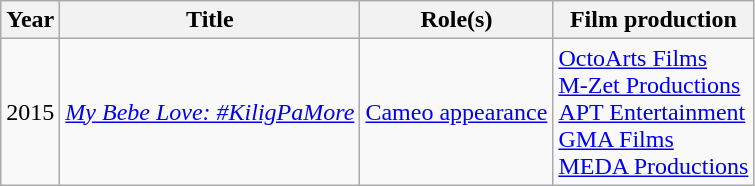<table class="wikitable">
<tr>
<th>Year</th>
<th>Title</th>
<th>Role(s)</th>
<th>Film production</th>
</tr>
<tr>
<td rowspan="1">2015</td>
<td><a href='#'><em>My Bebe Love: #KiligPaMore</em></a></td>
<td><a href='#'>Cameo appearance</a></td>
<td><a href='#'>OctoArts Films</a> <br> <a href='#'>M-Zet Productions</a> <br> <a href='#'>APT Entertainment</a> <br> <a href='#'>GMA Films</a> <br> <a href='#'>MEDA Productions</a></td>
</tr>
</table>
